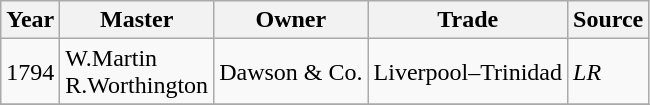<table class=" wikitable">
<tr>
<th>Year</th>
<th>Master</th>
<th>Owner</th>
<th>Trade</th>
<th>Source</th>
</tr>
<tr>
<td>1794</td>
<td>W.Martin<br>R.Worthington</td>
<td>Dawson & Co.</td>
<td>Liverpool–Trinidad</td>
<td><em>LR</em></td>
</tr>
<tr>
</tr>
</table>
